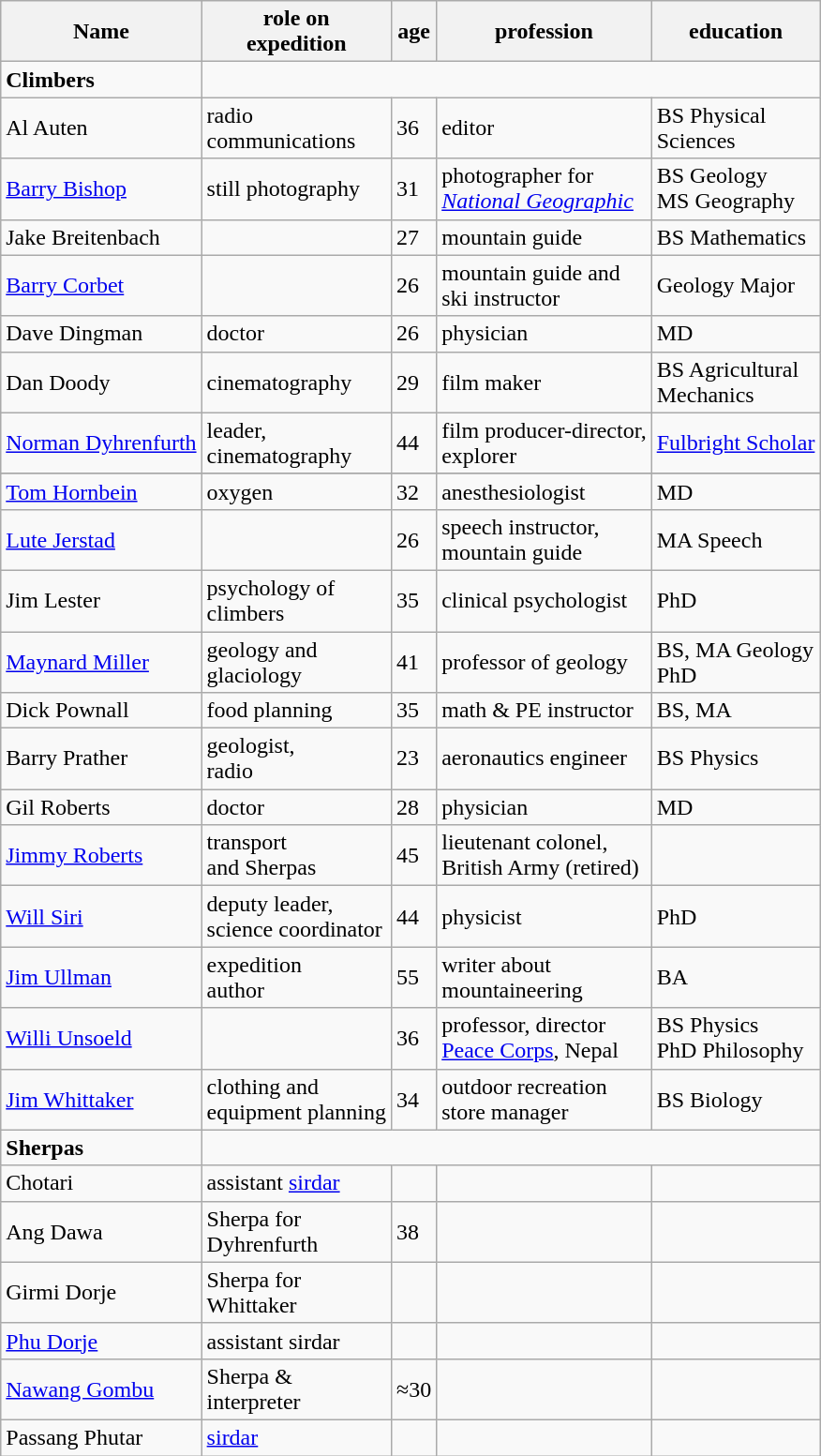<table class="wikitable">
<tr>
<th>Name</th>
<th>role on<br>expedition</th>
<th>age</th>
<th>profession</th>
<th>education</th>
</tr>
<tr>
<td><strong>Climbers</strong></td>
</tr>
<tr>
<td>Al Auten</td>
<td>radio<br>communications</td>
<td>36</td>
<td>editor</td>
<td>BS Physical<br> Sciences</td>
</tr>
<tr>
<td><a href='#'>Barry Bishop</a></td>
<td>still photography</td>
<td>31</td>
<td>photographer for<br><em><a href='#'>National Geographic</a></em></td>
<td>BS Geology<br> MS Geography</td>
</tr>
<tr>
<td>Jake Breitenbach</td>
<td></td>
<td>27</td>
<td>mountain guide</td>
<td>BS Mathematics</td>
</tr>
<tr>
<td><a href='#'>Barry Corbet</a></td>
<td></td>
<td>26</td>
<td>mountain guide and<br>ski instructor</td>
<td>Geology Major</td>
</tr>
<tr>
<td>Dave Dingman</td>
<td>doctor</td>
<td>26</td>
<td>physician</td>
<td>MD</td>
</tr>
<tr>
<td>Dan Doody</td>
<td>cinematography</td>
<td>29</td>
<td>film maker</td>
<td>BS Agricultural<br>Mechanics</td>
</tr>
<tr>
<td><a href='#'>Norman Dyhrenfurth</a></td>
<td>leader,<br>cinematography</td>
<td>44</td>
<td>film producer-director,<br>explorer</td>
<td><a href='#'>Fulbright Scholar</a></td>
</tr>
<tr Dick Emerson || sociology of>
</tr>
<tr>
<td><a href='#'>Tom Hornbein</a></td>
<td>oxygen</td>
<td>32</td>
<td>anesthesiologist</td>
<td>MD</td>
</tr>
<tr>
<td><a href='#'>Lute Jerstad</a></td>
<td></td>
<td>26</td>
<td>speech instructor,<br>mountain guide</td>
<td>MA Speech</td>
</tr>
<tr>
<td>Jim Lester</td>
<td>psychology of<br>climbers</td>
<td>35</td>
<td>clinical psychologist</td>
<td>PhD</td>
</tr>
<tr>
<td><a href='#'>Maynard Miller</a></td>
<td>geology and<br>glaciology</td>
<td>41</td>
<td>professor of geology</td>
<td>BS, MA Geology<br>PhD</td>
</tr>
<tr>
<td>Dick Pownall</td>
<td>food planning</td>
<td>35</td>
<td>math & PE instructor</td>
<td>BS, MA</td>
</tr>
<tr>
<td>Barry Prather</td>
<td>geologist,<br>radio</td>
<td>23</td>
<td>aeronautics engineer</td>
<td>BS Physics</td>
</tr>
<tr>
<td>Gil Roberts</td>
<td>doctor</td>
<td>28</td>
<td>physician</td>
<td>MD</td>
</tr>
<tr>
<td><a href='#'>Jimmy Roberts</a></td>
<td>transport<br>and Sherpas</td>
<td>45</td>
<td>lieutenant colonel,<br>British Army (retired)</td>
<td></td>
</tr>
<tr>
<td><a href='#'>Will Siri</a></td>
<td>deputy leader,<br>science coordinator</td>
<td>44</td>
<td>physicist</td>
<td>PhD</td>
</tr>
<tr>
<td><a href='#'>Jim Ullman</a></td>
<td>expedition<br>author</td>
<td>55</td>
<td>writer about<br>mountaineering</td>
<td>BA</td>
</tr>
<tr>
<td><a href='#'>Willi Unsoeld</a></td>
<td></td>
<td>36</td>
<td>professor, director<br><a href='#'>Peace Corps</a>, Nepal</td>
<td>BS Physics<br>PhD Philosophy</td>
</tr>
<tr>
<td><a href='#'>Jim Whittaker</a></td>
<td>clothing and<br>equipment planning</td>
<td>34</td>
<td>outdoor recreation<br>store manager</td>
<td>BS Biology</td>
</tr>
<tr>
<td><strong>Sherpas</strong></td>
</tr>
<tr>
<td>Chotari</td>
<td>assistant <a href='#'>sirdar</a></td>
<td></td>
<td></td>
<td></td>
</tr>
<tr>
<td>Ang Dawa</td>
<td>Sherpa for<br>Dyhrenfurth</td>
<td>38</td>
<td></td>
<td></td>
</tr>
<tr>
<td>Girmi Dorje</td>
<td>Sherpa for<br>Whittaker</td>
<td></td>
<td></td>
<td></td>
</tr>
<tr>
<td><a href='#'>Phu Dorje</a></td>
<td>assistant sirdar</td>
<td></td>
<td></td>
<td></td>
</tr>
<tr>
<td><a href='#'>Nawang Gombu</a></td>
<td>Sherpa &<br>interpreter</td>
<td>≈30 </td>
<td></td>
<td></td>
</tr>
<tr>
<td>Passang Phutar</td>
<td><a href='#'>sirdar</a></td>
<td></td>
<td></td>
<td></td>
</tr>
</table>
